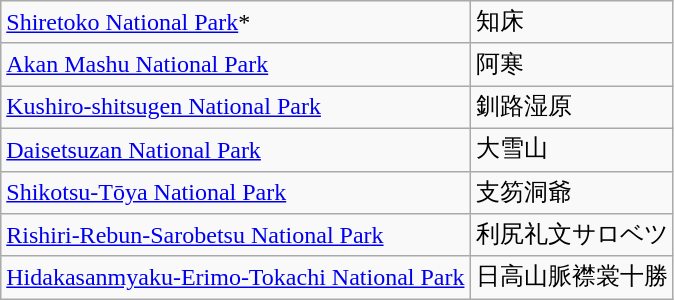<table class="wikitable">
<tr>
<td><a href='#'>Shiretoko National Park</a>*</td>
<td>知床</td>
</tr>
<tr>
<td><a href='#'>Akan Mashu National Park</a></td>
<td>阿寒</td>
</tr>
<tr>
<td><a href='#'>Kushiro-shitsugen National Park</a></td>
<td>釧路湿原</td>
</tr>
<tr>
<td><a href='#'>Daisetsuzan National Park</a></td>
<td>大雪山</td>
</tr>
<tr>
<td><a href='#'>Shikotsu-Tōya National Park</a></td>
<td>支笏洞爺</td>
</tr>
<tr>
<td><a href='#'>Rishiri-Rebun-Sarobetsu National Park</a></td>
<td>利尻礼文サロベツ</td>
</tr>
<tr>
<td><a href='#'>Hidakasanmyaku-Erimo-Tokachi National Park</a></td>
<td>日高山脈襟裳十勝</td>
</tr>
</table>
